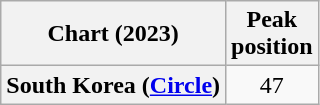<table class="wikitable sortable plainrowheaders" style="text-align:center">
<tr>
<th scope="col">Chart (2023)</th>
<th scope="col">Peak<br>position</th>
</tr>
<tr>
<th scope="row">South Korea (<a href='#'>Circle</a>)</th>
<td>47</td>
</tr>
</table>
